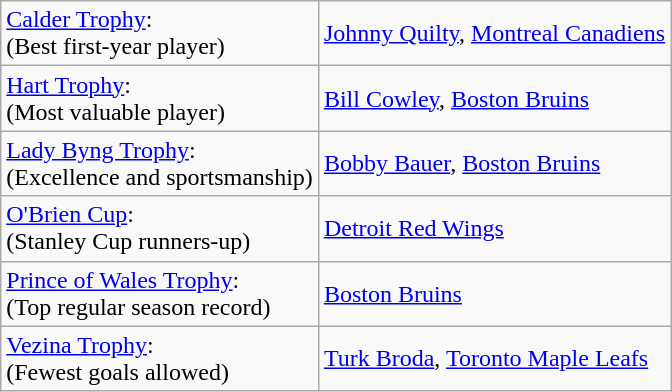<table class="wikitable">
<tr>
<td><a href='#'>Calder Trophy</a>:<br>(Best first-year player)</td>
<td><a href='#'>Johnny Quilty</a>, <a href='#'>Montreal Canadiens</a></td>
</tr>
<tr>
<td><a href='#'>Hart Trophy</a>:<br>(Most valuable player)</td>
<td><a href='#'>Bill Cowley</a>, <a href='#'>Boston Bruins</a></td>
</tr>
<tr>
<td><a href='#'>Lady Byng Trophy</a>:<br>(Excellence and sportsmanship)</td>
<td><a href='#'>Bobby Bauer</a>, <a href='#'>Boston Bruins</a></td>
</tr>
<tr>
<td><a href='#'>O'Brien Cup</a>:<br>(Stanley Cup runners-up)</td>
<td><a href='#'>Detroit Red Wings</a></td>
</tr>
<tr>
<td><a href='#'>Prince of Wales Trophy</a>:<br>(Top regular season record)</td>
<td><a href='#'>Boston Bruins</a></td>
</tr>
<tr>
<td><a href='#'>Vezina Trophy</a>:<br>(Fewest goals allowed)</td>
<td><a href='#'>Turk Broda</a>, <a href='#'>Toronto Maple Leafs</a></td>
</tr>
</table>
